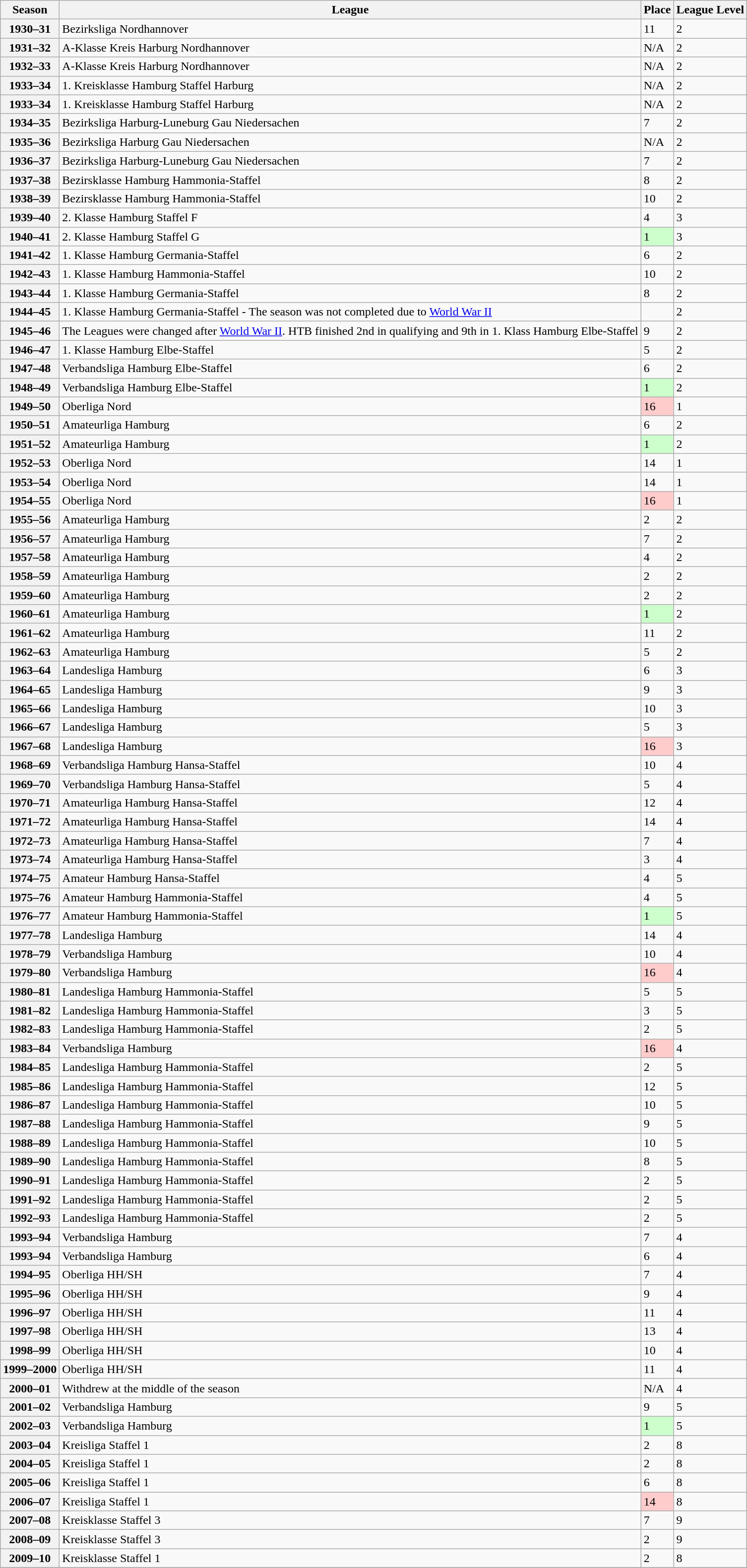<table class=wikitable>
<tr>
<th>Season</th>
<th>League</th>
<th>Place</th>
<th>League Level</th>
</tr>
<tr>
<th>1930–31</th>
<td>Bezirksliga Nordhannover</td>
<td>11</td>
<td>2</td>
</tr>
<tr>
<th>1931–32</th>
<td>A-Klasse Kreis Harburg Nordhannover</td>
<td>N/A</td>
<td>2</td>
</tr>
<tr>
<th>1932–33</th>
<td>A-Klasse Kreis Harburg Nordhannover</td>
<td>N/A</td>
<td>2</td>
</tr>
<tr>
<th>1933–34</th>
<td>1. Kreisklasse Hamburg Staffel Harburg</td>
<td>N/A</td>
<td>2</td>
</tr>
<tr>
<th>1933–34</th>
<td>1. Kreisklasse Hamburg Staffel Harburg</td>
<td>N/A</td>
<td>2</td>
</tr>
<tr>
<th>1934–35</th>
<td>Bezirksliga Harburg-Luneburg Gau Niedersachen</td>
<td>7</td>
<td>2</td>
</tr>
<tr>
<th>1935–36</th>
<td>Bezirksliga Harburg Gau Niedersachen</td>
<td>N/A</td>
<td>2</td>
</tr>
<tr>
<th>1936–37</th>
<td>Bezirksliga Harburg-Luneburg Gau Niedersachen</td>
<td>7</td>
<td>2</td>
</tr>
<tr>
<th>1937–38</th>
<td>Bezirsklasse Hamburg Hammonia-Staffel</td>
<td>8</td>
<td>2</td>
</tr>
<tr>
<th>1938–39</th>
<td>Bezirsklasse Hamburg Hammonia-Staffel</td>
<td>10</td>
<td>2</td>
</tr>
<tr>
<th>1939–40</th>
<td>2. Klasse Hamburg Staffel F</td>
<td>4</td>
<td>3</td>
</tr>
<tr>
<th>1940–41</th>
<td>2. Klasse Hamburg Staffel G</td>
<td bgcolor="#CCFFCC">1</td>
<td>3</td>
</tr>
<tr>
<th>1941–42</th>
<td>1. Klasse Hamburg Germania-Staffel</td>
<td>6</td>
<td>2</td>
</tr>
<tr>
<th>1942–43</th>
<td>1. Klasse Hamburg Hammonia-Staffel</td>
<td>10</td>
<td>2</td>
</tr>
<tr>
<th>1943–44</th>
<td>1. Klasse Hamburg Germania-Staffel</td>
<td>8</td>
<td>2</td>
</tr>
<tr>
<th>1944–45</th>
<td>1. Klasse Hamburg Germania-Staffel - The season was not completed due to <a href='#'>World War II</a></td>
<td></td>
<td>2</td>
</tr>
<tr>
<th>1945–46</th>
<td>The Leagues were changed after <a href='#'>World War II</a>. HTB finished 2nd in qualifying and 9th in 1. Klass Hamburg Elbe-Staffel</td>
<td>9</td>
<td>2</td>
</tr>
<tr>
<th>1946–47</th>
<td>1. Klasse Hamburg Elbe-Staffel</td>
<td>5</td>
<td>2</td>
</tr>
<tr>
<th>1947–48</th>
<td>Verbandsliga Hamburg Elbe-Staffel</td>
<td>6</td>
<td>2</td>
</tr>
<tr>
<th>1948–49</th>
<td>Verbandsliga Hamburg Elbe-Staffel</td>
<td bgcolor="#CCFFCC">1</td>
<td>2</td>
</tr>
<tr>
<th>1949–50</th>
<td>Oberliga Nord</td>
<td bgcolor="#FFCCCC">16</td>
<td>1</td>
</tr>
<tr>
<th>1950–51</th>
<td>Amateurliga Hamburg</td>
<td>6</td>
<td>2</td>
</tr>
<tr>
<th>1951–52</th>
<td>Amateurliga Hamburg</td>
<td bgcolor="#CCFFCC">1</td>
<td>2</td>
</tr>
<tr>
<th>1952–53</th>
<td>Oberliga Nord</td>
<td>14</td>
<td>1</td>
</tr>
<tr>
<th>1953–54</th>
<td>Oberliga Nord</td>
<td>14</td>
<td>1</td>
</tr>
<tr>
<th>1954–55</th>
<td>Oberliga Nord</td>
<td bgcolor="#FFCCCC">16</td>
<td>1</td>
</tr>
<tr>
<th>1955–56</th>
<td>Amateurliga Hamburg</td>
<td>2</td>
<td>2</td>
</tr>
<tr>
<th>1956–57</th>
<td>Amateurliga Hamburg</td>
<td>7</td>
<td>2</td>
</tr>
<tr>
<th>1957–58</th>
<td>Amateurliga Hamburg</td>
<td>4</td>
<td>2</td>
</tr>
<tr>
<th>1958–59</th>
<td>Amateurliga Hamburg</td>
<td>2</td>
<td>2</td>
</tr>
<tr>
<th>1959–60</th>
<td>Amateurliga Hamburg</td>
<td>2</td>
<td>2</td>
</tr>
<tr>
<th>1960–61</th>
<td>Amateurliga Hamburg</td>
<td bgcolor="#CCFFCC">1</td>
<td>2</td>
</tr>
<tr>
<th>1961–62</th>
<td>Amateurliga Hamburg</td>
<td>11</td>
<td>2</td>
</tr>
<tr>
<th>1962–63</th>
<td>Amateurliga Hamburg</td>
<td>5</td>
<td>2</td>
</tr>
<tr>
<th>1963–64</th>
<td>Landesliga Hamburg</td>
<td>6</td>
<td>3</td>
</tr>
<tr>
<th>1964–65</th>
<td>Landesliga Hamburg</td>
<td>9</td>
<td>3</td>
</tr>
<tr>
<th>1965–66</th>
<td>Landesliga Hamburg</td>
<td>10</td>
<td>3</td>
</tr>
<tr>
<th>1966–67</th>
<td>Landesliga Hamburg</td>
<td>5</td>
<td>3</td>
</tr>
<tr>
<th>1967–68</th>
<td>Landesliga Hamburg</td>
<td bgcolor="#FFCCCC">16</td>
<td>3</td>
</tr>
<tr>
<th>1968–69</th>
<td>Verbandsliga Hamburg Hansa-Staffel</td>
<td>10</td>
<td>4</td>
</tr>
<tr>
<th>1969–70</th>
<td>Verbandsliga Hamburg Hansa-Staffel</td>
<td>5</td>
<td>4</td>
</tr>
<tr>
<th>1970–71</th>
<td>Amateurliga Hamburg Hansa-Staffel</td>
<td>12</td>
<td>4</td>
</tr>
<tr>
<th>1971–72</th>
<td>Amateurliga Hamburg Hansa-Staffel</td>
<td>14</td>
<td>4</td>
</tr>
<tr>
<th>1972–73</th>
<td>Amateurliga Hamburg Hansa-Staffel</td>
<td>7</td>
<td>4</td>
</tr>
<tr>
<th>1973–74</th>
<td>Amateurliga Hamburg Hansa-Staffel</td>
<td>3</td>
<td>4</td>
</tr>
<tr>
<th>1974–75</th>
<td>Amateur Hamburg Hansa-Staffel</td>
<td>4</td>
<td>5</td>
</tr>
<tr>
<th>1975–76</th>
<td>Amateur Hamburg Hammonia-Staffel</td>
<td>4</td>
<td>5</td>
</tr>
<tr>
<th>1976–77</th>
<td>Amateur Hamburg Hammonia-Staffel</td>
<td bgcolor="#CCFFCC">1</td>
<td>5</td>
</tr>
<tr>
<th>1977–78</th>
<td>Landesliga Hamburg</td>
<td>14</td>
<td>4</td>
</tr>
<tr>
<th>1978–79</th>
<td>Verbandsliga Hamburg</td>
<td>10</td>
<td>4</td>
</tr>
<tr>
<th>1979–80</th>
<td>Verbandsliga Hamburg</td>
<td bgcolor="#FFCCCC">16</td>
<td>4</td>
</tr>
<tr>
<th>1980–81</th>
<td>Landesliga Hamburg Hammonia-Staffel</td>
<td>5</td>
<td>5</td>
</tr>
<tr>
<th>1981–82</th>
<td>Landesliga Hamburg Hammonia-Staffel</td>
<td>3</td>
<td>5</td>
</tr>
<tr>
<th>1982–83</th>
<td>Landesliga Hamburg Hammonia-Staffel</td>
<td>2</td>
<td>5</td>
</tr>
<tr>
<th>1983–84</th>
<td>Verbandsliga Hamburg</td>
<td bgcolor="#FFCCCC">16</td>
<td>4</td>
</tr>
<tr>
<th>1984–85</th>
<td>Landesliga Hamburg Hammonia-Staffel</td>
<td>2</td>
<td>5</td>
</tr>
<tr>
<th>1985–86</th>
<td>Landesliga Hamburg Hammonia-Staffel</td>
<td>12</td>
<td>5</td>
</tr>
<tr>
<th>1986–87</th>
<td>Landesliga Hamburg Hammonia-Staffel</td>
<td>10</td>
<td>5</td>
</tr>
<tr>
<th>1987–88</th>
<td>Landesliga Hamburg Hammonia-Staffel</td>
<td>9</td>
<td>5</td>
</tr>
<tr>
<th>1988–89</th>
<td>Landesliga Hamburg Hammonia-Staffel</td>
<td>10</td>
<td>5</td>
</tr>
<tr>
<th>1989–90</th>
<td>Landesliga Hamburg Hammonia-Staffel</td>
<td>8</td>
<td>5</td>
</tr>
<tr>
<th>1990–91</th>
<td>Landesliga Hamburg Hammonia-Staffel</td>
<td>2</td>
<td>5</td>
</tr>
<tr>
<th>1991–92</th>
<td>Landesliga Hamburg Hammonia-Staffel</td>
<td>2</td>
<td>5</td>
</tr>
<tr>
<th>1992–93</th>
<td>Landesliga Hamburg Hammonia-Staffel</td>
<td>2</td>
<td>5</td>
</tr>
<tr>
<th>1993–94</th>
<td>Verbandsliga Hamburg</td>
<td>7</td>
<td>4</td>
</tr>
<tr>
<th>1993–94</th>
<td>Verbandsliga Hamburg</td>
<td>6</td>
<td>4</td>
</tr>
<tr>
<th>1994–95</th>
<td>Oberliga HH/SH</td>
<td>7</td>
<td>4</td>
</tr>
<tr>
<th>1995–96</th>
<td>Oberliga HH/SH</td>
<td>9</td>
<td>4</td>
</tr>
<tr>
<th>1996–97</th>
<td>Oberliga HH/SH</td>
<td>11</td>
<td>4</td>
</tr>
<tr>
<th>1997–98</th>
<td>Oberliga HH/SH</td>
<td>13</td>
<td>4</td>
</tr>
<tr>
<th>1998–99</th>
<td>Oberliga HH/SH</td>
<td>10</td>
<td>4</td>
</tr>
<tr>
<th>1999–2000</th>
<td>Oberliga HH/SH</td>
<td>11</td>
<td>4</td>
</tr>
<tr>
<th>2000–01</th>
<td>Withdrew at the middle of the season</td>
<td>N/A</td>
<td>4</td>
</tr>
<tr>
<th>2001–02</th>
<td>Verbandsliga Hamburg</td>
<td>9</td>
<td>5</td>
</tr>
<tr>
<th>2002–03</th>
<td>Verbandsliga Hamburg</td>
<td bgcolor="#CCFFCC">1</td>
<td>5</td>
</tr>
<tr>
<th>2003–04</th>
<td>Kreisliga Staffel 1</td>
<td>2</td>
<td>8</td>
</tr>
<tr>
<th>2004–05</th>
<td>Kreisliga Staffel 1</td>
<td>2</td>
<td>8</td>
</tr>
<tr>
<th>2005–06</th>
<td>Kreisliga Staffel 1</td>
<td>6</td>
<td>8</td>
</tr>
<tr>
<th>2006–07</th>
<td>Kreisliga Staffel 1</td>
<td bgcolor="#FFCCCC">14</td>
<td>8</td>
</tr>
<tr>
<th>2007–08</th>
<td>Kreisklasse Staffel 3</td>
<td>7</td>
<td>9</td>
</tr>
<tr>
<th>2008–09</th>
<td>Kreisklasse Staffel 3</td>
<td>2</td>
<td>9</td>
</tr>
<tr>
<th>2009–10</th>
<td>Kreisklasse Staffel 1</td>
<td>2</td>
<td>8</td>
</tr>
<tr>
</tr>
</table>
